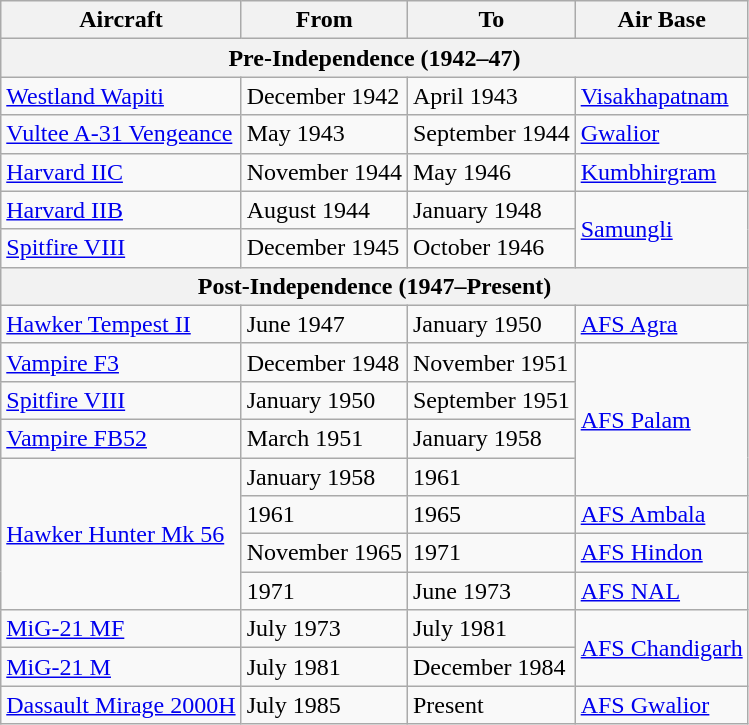<table class="wikitable">
<tr>
<th>Aircraft</th>
<th>From</th>
<th>To</th>
<th>Air Base</th>
</tr>
<tr>
<th colspan='4'>Pre-Independence (1942–47)</th>
</tr>
<tr>
<td><a href='#'>Westland Wapiti</a></td>
<td>December 1942</td>
<td>April 1943</td>
<td><a href='#'>Visakhapatnam</a></td>
</tr>
<tr>
<td><a href='#'>Vultee A-31 Vengeance</a></td>
<td>May 1943</td>
<td>September 1944</td>
<td><a href='#'>Gwalior</a></td>
</tr>
<tr>
<td><a href='#'>Harvard IIC</a></td>
<td>November 1944</td>
<td>May 1946</td>
<td><a href='#'>Kumbhirgram</a></td>
</tr>
<tr>
<td><a href='#'>Harvard IIB</a></td>
<td>August 1944</td>
<td>January 1948</td>
<td rowspan='2'><a href='#'>Samungli</a></td>
</tr>
<tr>
<td><a href='#'>Spitfire VIII</a></td>
<td>December 1945</td>
<td>October 1946</td>
</tr>
<tr>
<th colspan='4'>Post-Independence (1947–Present)</th>
</tr>
<tr>
<td><a href='#'>Hawker Tempest II</a></td>
<td>June 1947</td>
<td>January 1950</td>
<td><a href='#'>AFS Agra</a></td>
</tr>
<tr>
<td><a href='#'>Vampire F3</a></td>
<td>December 1948</td>
<td>November 1951</td>
<td rowspan='4'><a href='#'>AFS Palam</a></td>
</tr>
<tr>
<td><a href='#'>Spitfire VIII</a></td>
<td>January 1950</td>
<td>September 1951</td>
</tr>
<tr>
<td><a href='#'>Vampire FB52</a></td>
<td>March 1951</td>
<td>January 1958</td>
</tr>
<tr>
<td rowspan='4'><a href='#'>Hawker Hunter Mk 56</a></td>
<td>January 1958</td>
<td>1961</td>
</tr>
<tr>
<td>1961</td>
<td>1965</td>
<td><a href='#'>AFS Ambala</a></td>
</tr>
<tr>
<td>November 1965</td>
<td>1971</td>
<td><a href='#'>AFS Hindon</a></td>
</tr>
<tr>
<td>1971</td>
<td>June 1973</td>
<td><a href='#'>AFS NAL</a></td>
</tr>
<tr>
<td><a href='#'>MiG-21 MF</a></td>
<td>July 1973</td>
<td>July 1981</td>
<td rowspan='2'><a href='#'>AFS Chandigarh</a></td>
</tr>
<tr>
<td><a href='#'>MiG-21 M</a></td>
<td>July 1981</td>
<td>December 1984</td>
</tr>
<tr>
<td><a href='#'>Dassault Mirage 2000H</a></td>
<td>July 1985</td>
<td>Present</td>
<td><a href='#'>AFS Gwalior</a></td>
</tr>
</table>
